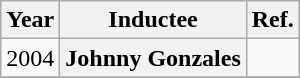<table class="wikitable sortable plainrowheaders" style="text-align:center;">
<tr>
<th scope=col>Year</th>
<th scope=col>Inductee</th>
<th scope=col class=unsortable>Ref.</th>
</tr>
<tr>
<td>2004</td>
<th scope=row style="text-align:center;">Johnny Gonzales</th>
<td></td>
</tr>
<tr>
</tr>
</table>
